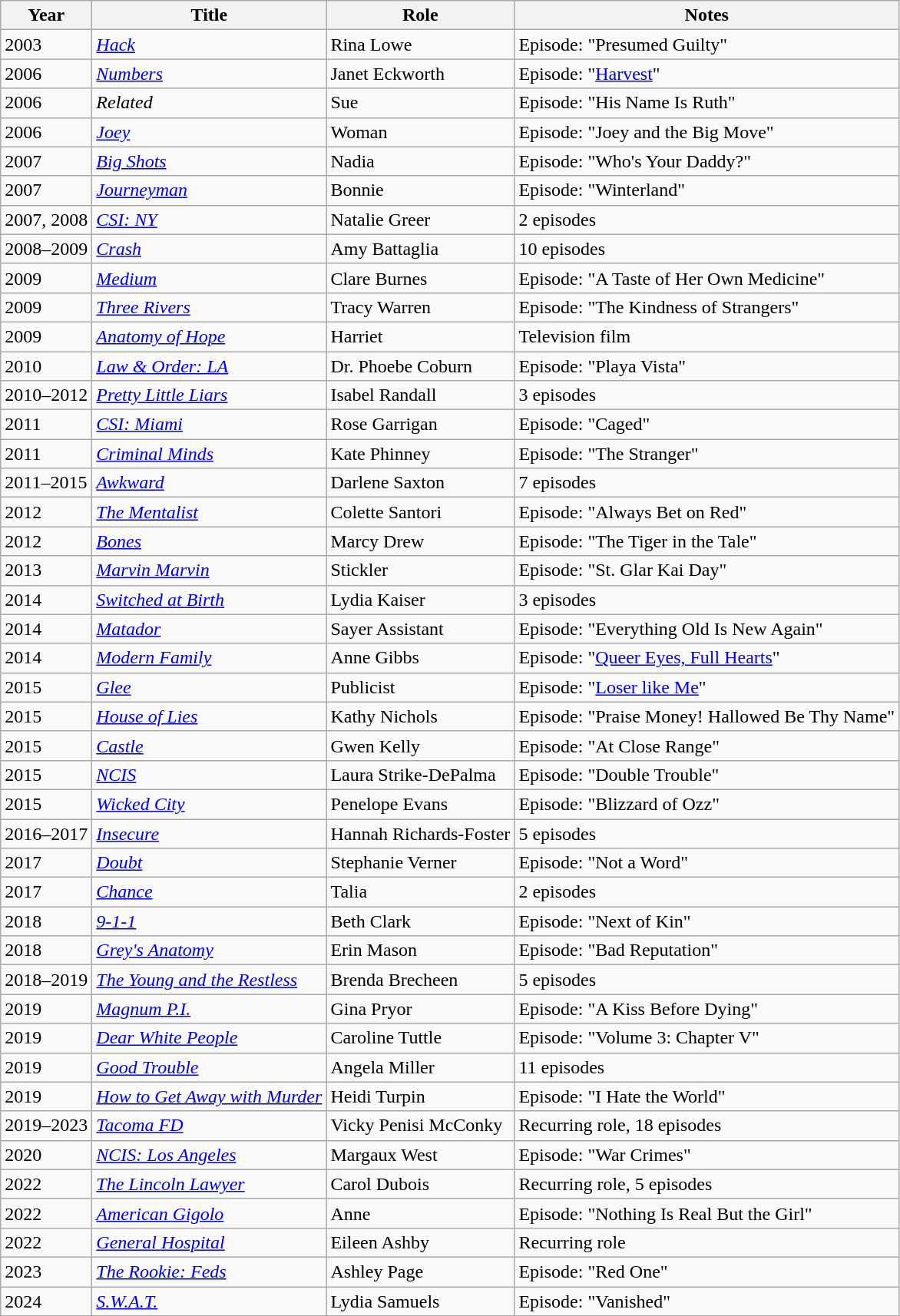<table class="wikitable sortable">
<tr>
<th>Year</th>
<th>Title</th>
<th>Role</th>
<th>Notes</th>
</tr>
<tr>
<td>2003</td>
<td><a href='#'><em>Hack</em></a></td>
<td>Rina Lowe</td>
<td>Episode: "Presumed Guilty"</td>
</tr>
<tr>
<td>2006</td>
<td><a href='#'><em>Numbers</em></a></td>
<td>Janet Eckworth</td>
<td>Episode: "<a href='#'>Harvest</a>"</td>
</tr>
<tr>
<td>2006</td>
<td><em>Related</em></td>
<td>Sue</td>
<td>Episode: "His Name Is Ruth"</td>
</tr>
<tr>
<td>2006</td>
<td><a href='#'><em>Joey</em></a></td>
<td>Woman</td>
<td>Episode: "Joey and the Big Move"</td>
</tr>
<tr>
<td>2007</td>
<td><a href='#'><em>Big Shots</em></a></td>
<td>Nadia</td>
<td>Episode: "Who's Your Daddy?"</td>
</tr>
<tr>
<td>2007</td>
<td><a href='#'><em>Journeyman</em></a></td>
<td>Bonnie</td>
<td>Episode: "Winterland"</td>
</tr>
<tr>
<td>2007, 2008</td>
<td><em><a href='#'>CSI: NY</a></em></td>
<td>Natalie Greer</td>
<td>2 episodes</td>
</tr>
<tr>
<td>2008–2009</td>
<td><a href='#'><em>Crash</em></a></td>
<td>Amy Battaglia</td>
<td>10 episodes</td>
</tr>
<tr>
<td>2009</td>
<td><a href='#'><em>Medium</em></a></td>
<td>Clare Burnes</td>
<td>Episode: "A Taste of Her Own Medicine"</td>
</tr>
<tr>
<td>2009</td>
<td><a href='#'><em>Three Rivers</em></a></td>
<td>Tracy Warren</td>
<td>Episode: "The Kindness of Strangers"</td>
</tr>
<tr>
<td>2009</td>
<td><em><a href='#'>Anatomy of Hope</a></em></td>
<td>Harriet</td>
<td>Television film</td>
</tr>
<tr>
<td>2010</td>
<td><em><a href='#'>Law & Order: LA</a></em></td>
<td>Dr. Phoebe Coburn</td>
<td>Episode: "Playa Vista"</td>
</tr>
<tr>
<td>2010–2012</td>
<td><em><a href='#'>Pretty Little Liars</a></em></td>
<td>Isabel Randall</td>
<td>3 episodes</td>
</tr>
<tr>
<td>2011</td>
<td><em><a href='#'>CSI: Miami</a></em></td>
<td>Rose Garrigan</td>
<td>Episode: "Caged"</td>
</tr>
<tr>
<td>2011</td>
<td><em><a href='#'>Criminal Minds</a></em></td>
<td>Kate Phinney</td>
<td>Episode: "The Stranger"</td>
</tr>
<tr>
<td>2011–2015</td>
<td><a href='#'><em>Awkward</em></a></td>
<td>Darlene Saxton</td>
<td>7 episodes</td>
</tr>
<tr>
<td>2012</td>
<td><em><a href='#'>The Mentalist</a></em></td>
<td>Colette Santori</td>
<td>Episode: "Always Bet on Red"</td>
</tr>
<tr>
<td>2012</td>
<td><a href='#'><em>Bones</em></a></td>
<td>Marcy Drew</td>
<td>Episode: "The Tiger in the Tale"</td>
</tr>
<tr>
<td>2013</td>
<td><em><a href='#'>Marvin Marvin</a></em></td>
<td>Stickler</td>
<td>Episode: "St. Glar Kai Day"</td>
</tr>
<tr>
<td>2014</td>
<td><a href='#'><em>Switched at Birth</em></a></td>
<td>Lydia Kaiser</td>
<td>3 episodes</td>
</tr>
<tr>
<td>2014</td>
<td><a href='#'><em>Matador</em></a></td>
<td>Sayer Assistant</td>
<td>Episode: "Everything Old Is New Again"</td>
</tr>
<tr>
<td>2014</td>
<td><em><a href='#'>Modern Family</a></em></td>
<td>Anne Gibbs</td>
<td>Episode: "<a href='#'>Queer Eyes, Full Hearts</a>"</td>
</tr>
<tr>
<td>2015</td>
<td><a href='#'><em>Glee</em></a></td>
<td>Publicist</td>
<td>Episode: "<a href='#'>Loser like Me</a>"</td>
</tr>
<tr>
<td>2015</td>
<td><em><a href='#'>House of Lies</a></em></td>
<td>Kathy Nichols</td>
<td>Episode: "Praise Money! Hallowed Be Thy Name"</td>
</tr>
<tr>
<td>2015</td>
<td><a href='#'><em>Castle</em></a></td>
<td>Gwen Kelly</td>
<td>Episode: "At Close Range"</td>
</tr>
<tr>
<td>2015</td>
<td><a href='#'><em>NCIS</em></a></td>
<td>Laura Strike-DePalma</td>
<td>Episode: "Double Trouble"</td>
</tr>
<tr>
<td>2015</td>
<td><a href='#'><em>Wicked City</em></a></td>
<td>Penelope Evans</td>
<td>Episode: "Blizzard of Ozz"</td>
</tr>
<tr>
<td>2016–2017</td>
<td><a href='#'><em>Insecure</em></a></td>
<td>Hannah Richards-Foster</td>
<td>5 episodes</td>
</tr>
<tr>
<td>2017</td>
<td><a href='#'><em>Doubt</em></a></td>
<td>Stephanie Verner</td>
<td>Episode: "Not a Word"</td>
</tr>
<tr>
<td>2017</td>
<td><a href='#'><em>Chance</em></a></td>
<td>Talia</td>
<td>2 episodes</td>
</tr>
<tr>
<td>2018</td>
<td><a href='#'><em>9-1-1</em></a></td>
<td>Beth Clark</td>
<td>Episode: "Next of Kin"</td>
</tr>
<tr>
<td>2018</td>
<td><em><a href='#'>Grey's Anatomy</a></em></td>
<td>Erin Mason</td>
<td>Episode: "Bad Reputation"</td>
</tr>
<tr>
<td>2018–2019</td>
<td><em><a href='#'>The Young and the Restless</a></em></td>
<td>Brenda Brecheen</td>
<td>5 episodes</td>
</tr>
<tr>
<td>2019</td>
<td><a href='#'><em>Magnum P.I.</em></a></td>
<td>Gina Pryor</td>
<td>Episode: "A Kiss Before Dying"</td>
</tr>
<tr>
<td>2019</td>
<td><a href='#'><em>Dear White People</em></a></td>
<td>Caroline Tuttle</td>
<td>Episode: "Volume 3: Chapter V"</td>
</tr>
<tr>
<td>2019</td>
<td><a href='#'><em>Good Trouble</em></a></td>
<td>Angela Miller</td>
<td>11 episodes</td>
</tr>
<tr>
<td>2019</td>
<td><em><a href='#'>How to Get Away with Murder</a></em></td>
<td>Heidi Turpin</td>
<td>Episode: "I Hate the World"</td>
</tr>
<tr>
<td>2019–2023</td>
<td><em><a href='#'>Tacoma FD</a></em></td>
<td>Vicky Penisi McConky</td>
<td>Recurring role, 18 episodes</td>
</tr>
<tr>
<td>2020</td>
<td><em><a href='#'>NCIS: Los Angeles</a></em></td>
<td>Margaux West</td>
<td>Episode: "War Crimes"</td>
</tr>
<tr>
<td>2022</td>
<td><em><a href='#'>The Lincoln Lawyer</a></em></td>
<td>Carol Dubois</td>
<td>Recurring role, 5 episodes</td>
</tr>
<tr>
<td>2022</td>
<td><em><a href='#'>American Gigolo</a></em></td>
<td>Anne</td>
<td>Episode: "Nothing Is Real But the Girl"</td>
</tr>
<tr>
<td>2022</td>
<td><em><a href='#'>General Hospital</a></em></td>
<td>Eileen Ashby</td>
<td>Recurring role</td>
</tr>
<tr>
<td>2023</td>
<td><em><a href='#'>The Rookie: Feds</a></em></td>
<td>Ashley Page</td>
<td>Episode: "Red One"</td>
</tr>
<tr>
<td>2024</td>
<td><em><a href='#'>S.W.A.T.</a></em></td>
<td>Lydia Samuels</td>
<td>Episode: "Vanished"</td>
</tr>
</table>
